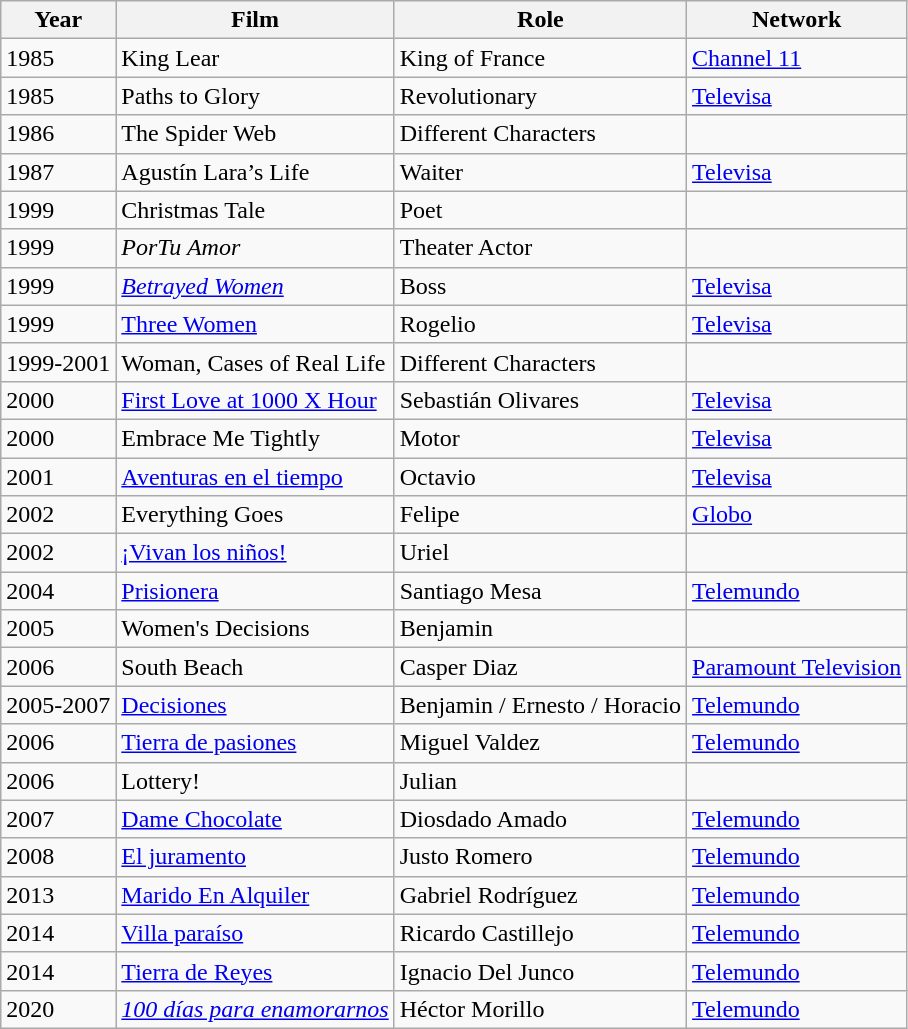<table class="wikitable">
<tr>
<th>Year</th>
<th>Film</th>
<th>Role</th>
<th>Network</th>
</tr>
<tr>
<td>1985</td>
<td>King Lear</td>
<td>King of France</td>
<td><a href='#'>Channel 11</a></td>
</tr>
<tr>
<td>1985</td>
<td>Paths to Glory</td>
<td>Revolutionary</td>
<td><a href='#'>Televisa</a></td>
</tr>
<tr>
<td>1986</td>
<td>The Spider Web</td>
<td>Different Characters</td>
<td></td>
</tr>
<tr>
<td>1987</td>
<td>Agustín Lara’s Life</td>
<td>Waiter</td>
<td><a href='#'>Televisa</a></td>
</tr>
<tr>
<td>1999</td>
<td>Christmas Tale</td>
<td>Poet</td>
<td></td>
</tr>
<tr>
<td>1999</td>
<td><em>PorTu Amor</em></td>
<td>Theater Actor</td>
<td></td>
</tr>
<tr>
<td>1999</td>
<td><em><a href='#'>Betrayed Women</a></em></td>
<td>Boss</td>
<td><a href='#'>Televisa</a></td>
</tr>
<tr>
<td>1999</td>
<td><a href='#'>Three Women</a></td>
<td>Rogelio</td>
<td><a href='#'>Televisa</a></td>
</tr>
<tr>
<td>1999-2001</td>
<td>Woman, Cases of Real Life</td>
<td>Different Characters</td>
<td></td>
</tr>
<tr>
<td>2000</td>
<td><a href='#'>First Love at 1000 X Hour</a></td>
<td>Sebastián Olivares</td>
<td><a href='#'>Televisa</a></td>
</tr>
<tr>
<td>2000</td>
<td>Embrace Me Tightly</td>
<td>Motor</td>
<td><a href='#'>Televisa</a></td>
</tr>
<tr>
<td>2001</td>
<td><a href='#'>Aventuras en el tiempo</a></td>
<td>Octavio</td>
<td><a href='#'>Televisa</a></td>
</tr>
<tr>
<td>2002</td>
<td>Everything Goes</td>
<td>Felipe</td>
<td><a href='#'>Globo</a></td>
</tr>
<tr>
<td>2002</td>
<td><a href='#'>¡Vivan los niños!</a></td>
<td>Uriel</td>
<td></td>
</tr>
<tr>
<td>2004</td>
<td><a href='#'>Prisionera</a></td>
<td>Santiago Mesa</td>
<td><a href='#'>Telemundo</a></td>
</tr>
<tr>
<td>2005</td>
<td>Women's Decisions</td>
<td>Benjamin</td>
<td></td>
</tr>
<tr>
<td>2006</td>
<td>South Beach</td>
<td>Casper Diaz</td>
<td><a href='#'>Paramount Television</a></td>
</tr>
<tr>
<td>2005-2007</td>
<td><a href='#'>Decisiones</a></td>
<td>Benjamin / Ernesto / Horacio</td>
<td><a href='#'>Telemundo</a></td>
</tr>
<tr>
<td>2006</td>
<td><a href='#'>Tierra de pasiones</a></td>
<td>Miguel Valdez</td>
<td><a href='#'>Telemundo</a></td>
</tr>
<tr>
<td>2006</td>
<td>Lottery!</td>
<td>Julian</td>
<td></td>
</tr>
<tr>
<td>2007</td>
<td><a href='#'>Dame Chocolate</a></td>
<td>Diosdado Amado</td>
<td><a href='#'>Telemundo</a></td>
</tr>
<tr>
<td>2008</td>
<td><a href='#'>El juramento</a></td>
<td>Justo Romero</td>
<td><a href='#'>Telemundo</a></td>
</tr>
<tr>
<td>2013</td>
<td><a href='#'>Marido En Alquiler</a></td>
<td>Gabriel Rodríguez</td>
<td><a href='#'>Telemundo</a></td>
</tr>
<tr>
<td>2014</td>
<td><a href='#'>Villa paraíso</a></td>
<td>Ricardo Castillejo</td>
<td><a href='#'>Telemundo</a></td>
</tr>
<tr>
<td>2014</td>
<td><a href='#'>Tierra de Reyes</a></td>
<td>Ignacio Del Junco</td>
<td><a href='#'>Telemundo</a></td>
</tr>
<tr>
<td>2020</td>
<td><em><a href='#'>100 días para enamorarnos</a></em></td>
<td>Héctor Morillo</td>
<td><a href='#'>Telemundo</a></td>
</tr>
</table>
